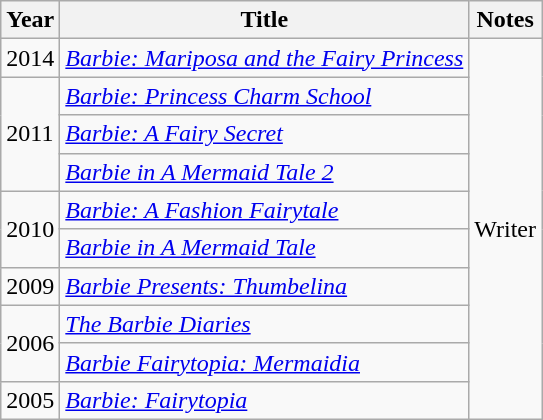<table class="wikitable sortable">
<tr>
<th>Year</th>
<th>Title</th>
<th>Notes</th>
</tr>
<tr>
<td>2014</td>
<td><em><a href='#'>Barbie: Mariposa and the Fairy Princess</a></em> </td>
<td rowspan="10">Writer</td>
</tr>
<tr>
<td rowspan="3">2011</td>
<td><em><a href='#'>Barbie: Princess Charm School</a></em> </td>
</tr>
<tr>
<td><em><a href='#'>Barbie: A Fairy Secret</a></em> </td>
</tr>
<tr>
<td><em><a href='#'>Barbie in A Mermaid Tale 2</a></em> </td>
</tr>
<tr>
<td rowspan="2">2010</td>
<td><em><a href='#'>Barbie: A Fashion Fairytale</a></em> </td>
</tr>
<tr>
<td><em><a href='#'>Barbie in A Mermaid Tale</a></em> </td>
</tr>
<tr>
<td>2009</td>
<td><em><a href='#'>Barbie Presents: Thumbelina</a></em></td>
</tr>
<tr>
<td rowspan="2">2006</td>
<td><em><a href='#'>The Barbie Diaries</a></em></td>
</tr>
<tr>
<td><em><a href='#'>Barbie Fairytopia: Mermaidia</a></em></td>
</tr>
<tr>
<td>2005</td>
<td><em><a href='#'>Barbie: Fairytopia</a></em></td>
</tr>
</table>
